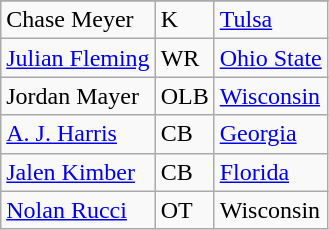<table class="wikitable">
<tr>
</tr>
<tr>
<td>Chase Meyer</td>
<td>K</td>
<td><a href='#'>Tulsa</a></td>
</tr>
<tr>
<td><a href='#'>Julian Fleming</a></td>
<td>WR</td>
<td><a href='#'>Ohio State</a></td>
</tr>
<tr>
<td>Jordan Mayer</td>
<td>OLB</td>
<td><a href='#'>Wisconsin</a></td>
</tr>
<tr>
<td><a href='#'>A. J. Harris</a></td>
<td>CB</td>
<td><a href='#'>Georgia</a></td>
</tr>
<tr>
<td><a href='#'>Jalen Kimber</a></td>
<td>CB</td>
<td><a href='#'>Florida</a></td>
</tr>
<tr>
<td><a href='#'>Nolan Rucci</a></td>
<td>OT</td>
<td>Wisconsin</td>
</tr>
</table>
